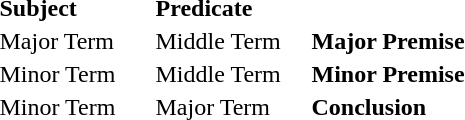<table>
<tr>
<th width=100 style=text-align:left>Subject</th>
<th width=100 style=text-align:left>Predicate</th>
<th width=120></th>
</tr>
<tr>
<td>Major Term</td>
<td>Middle Term</td>
<th style=text-align:left>Major Premise</th>
</tr>
<tr>
<td>Minor Term</td>
<td>Middle Term</td>
<th style=text-align:left>Minor Premise</th>
</tr>
<tr>
<td>Minor Term</td>
<td>Major Term</td>
<th style=text-align:left>Conclusion</th>
</tr>
</table>
